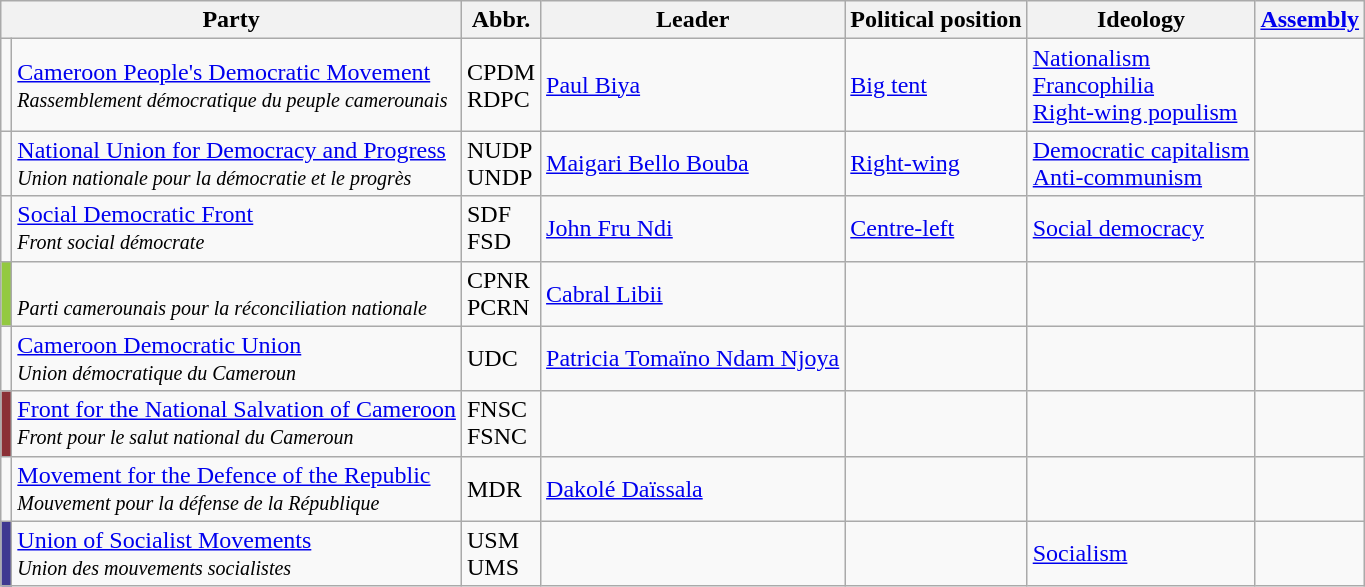<table class="wikitable">
<tr>
<th colspan=2>Party</th>
<th>Abbr.</th>
<th>Leader</th>
<th>Political position</th>
<th>Ideology</th>
<th><a href='#'>Assembly</a></th>
</tr>
<tr>
<td bgcolor=></td>
<td><a href='#'>Cameroon People's Democratic Movement</a><br><small><em>Rassemblement démocratique du peuple camerounais</em></small></td>
<td>CPDM<br>RDPC</td>
<td><a href='#'>Paul Biya</a></td>
<td><a href='#'>Big tent</a></td>
<td><a href='#'>Nationalism</a><br><a href='#'>Francophilia</a><br><a href='#'>Right-wing populism</a></td>
<td></td>
</tr>
<tr>
<td bgcolor=></td>
<td><a href='#'>National Union for Democracy and Progress</a><br><small><em>Union nationale pour la démocratie et le progrès</em></small></td>
<td>NUDP<br>UNDP</td>
<td><a href='#'>Maigari Bello Bouba</a></td>
<td><a href='#'>Right-wing</a></td>
<td><a href='#'>Democratic capitalism</a><br><a href='#'>Anti-communism</a></td>
<td></td>
</tr>
<tr>
<td bgcolor=></td>
<td><a href='#'>Social Democratic Front</a><br><small><em>Front social démocrate</em></small></td>
<td>SDF<br>FSD</td>
<td><a href='#'>John Fru Ndi</a></td>
<td><a href='#'>Centre-left</a></td>
<td><a href='#'>Social democracy</a></td>
<td></td>
</tr>
<tr>
<td bgcolor=#93C940></td>
<td><br><small><em>Parti camerounais pour la réconciliation nationale</em></small></td>
<td>CPNR<br>PCRN</td>
<td><a href='#'>Cabral Libii</a></td>
<td></td>
<td></td>
<td></td>
</tr>
<tr>
<td bgcolor=></td>
<td><a href='#'>Cameroon Democratic Union</a><br><small><em>Union démocratique du Cameroun</em></small></td>
<td>UDC</td>
<td><a href='#'>Patricia Tomaïno Ndam Njoya</a></td>
<td></td>
<td></td>
<td></td>
</tr>
<tr>
<td bgcolor=#8B3036></td>
<td><a href='#'>Front for the National Salvation of Cameroon</a><br><small><em>Front pour le salut national du Cameroun</em></small></td>
<td>FNSC<br>FSNC</td>
<td></td>
<td></td>
<td></td>
<td></td>
</tr>
<tr>
<td bgcolor=></td>
<td><a href='#'>Movement for the Defence of the Republic</a><br><small><em>Mouvement pour la défense de la République</em></small></td>
<td>MDR</td>
<td><a href='#'>Dakolé Daïssala</a></td>
<td></td>
<td></td>
<td></td>
</tr>
<tr>
<td bgcolor=#3F3991></td>
<td><a href='#'>Union of Socialist Movements</a><br><small><em>Union des mouvements socialistes</em></small></td>
<td>USM<br>UMS</td>
<td></td>
<td></td>
<td><a href='#'>Socialism</a></td>
<td></td>
</tr>
</table>
